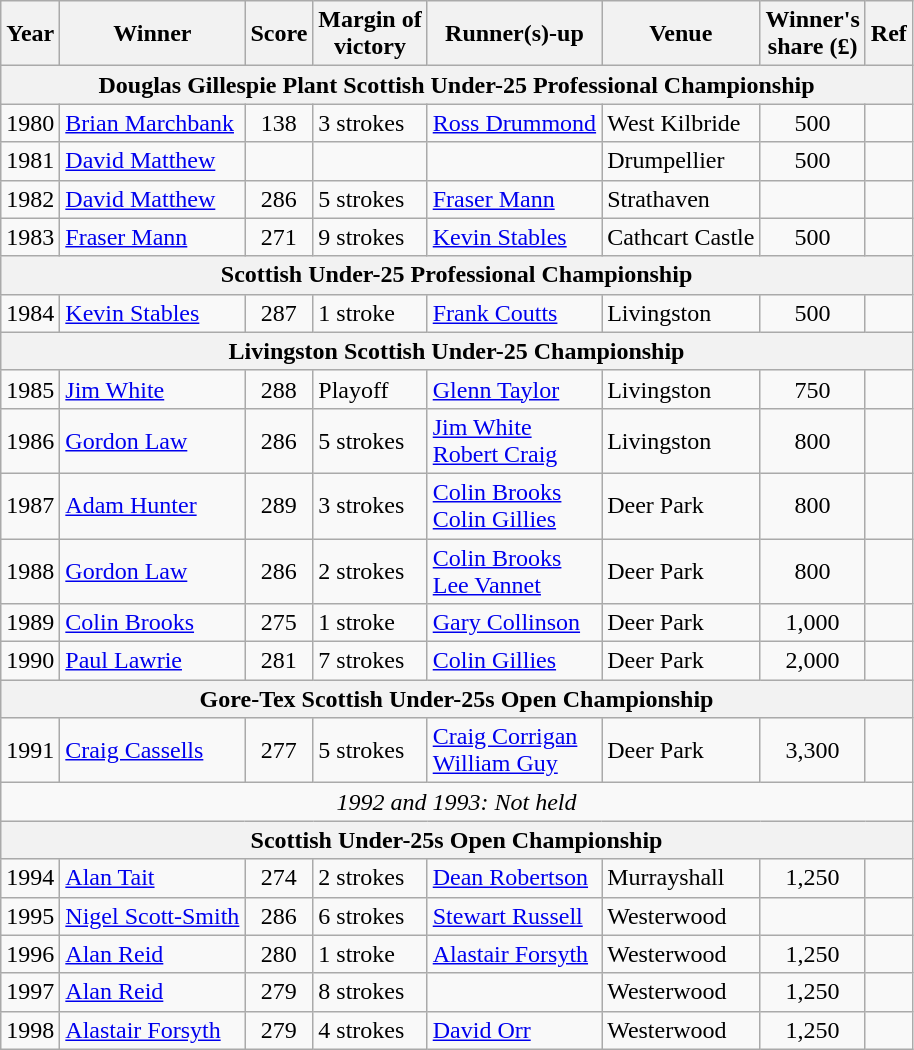<table class="wikitable">
<tr>
<th>Year</th>
<th>Winner</th>
<th>Score</th>
<th>Margin of<br>victory</th>
<th>Runner(s)-up</th>
<th>Venue</th>
<th>Winner's<br>share (£)</th>
<th>Ref</th>
</tr>
<tr>
<th colspan=8>Douglas Gillespie Plant Scottish Under-25 Professional Championship</th>
</tr>
<tr>
<td>1980</td>
<td> <a href='#'>Brian Marchbank</a></td>
<td align=center>138</td>
<td>3 strokes</td>
<td> <a href='#'>Ross Drummond</a></td>
<td>West Kilbride</td>
<td align=center>500</td>
<td></td>
</tr>
<tr>
<td>1981</td>
<td> <a href='#'>David Matthew</a></td>
<td align=center></td>
<td></td>
<td></td>
<td>Drumpellier</td>
<td align=center>500</td>
<td></td>
</tr>
<tr>
<td>1982</td>
<td> <a href='#'>David Matthew</a></td>
<td align=center>286</td>
<td>5 strokes</td>
<td> <a href='#'>Fraser Mann</a></td>
<td>Strathaven</td>
<td align=center></td>
<td></td>
</tr>
<tr>
<td>1983</td>
<td> <a href='#'>Fraser Mann</a></td>
<td align=center>271</td>
<td>9 strokes</td>
<td> <a href='#'>Kevin Stables</a></td>
<td>Cathcart Castle</td>
<td align=center>500</td>
<td></td>
</tr>
<tr>
<th colspan=8>Scottish Under-25 Professional Championship</th>
</tr>
<tr>
<td>1984</td>
<td> <a href='#'>Kevin Stables</a></td>
<td align=center>287</td>
<td>1 stroke</td>
<td> <a href='#'>Frank Coutts</a></td>
<td>Livingston</td>
<td align=center>500</td>
<td></td>
</tr>
<tr>
<th colspan=8>Livingston Scottish Under-25 Championship</th>
</tr>
<tr>
<td>1985</td>
<td> <a href='#'>Jim White</a></td>
<td align=center>288</td>
<td>Playoff</td>
<td> <a href='#'>Glenn Taylor</a></td>
<td>Livingston</td>
<td align=center>750</td>
<td></td>
</tr>
<tr>
<td>1986</td>
<td> <a href='#'>Gordon Law</a></td>
<td align=center>286</td>
<td>5 strokes</td>
<td> <a href='#'>Jim White</a><br> <a href='#'>Robert Craig</a></td>
<td>Livingston</td>
<td align=center>800</td>
<td></td>
</tr>
<tr>
<td>1987</td>
<td> <a href='#'>Adam Hunter</a></td>
<td align=center>289</td>
<td>3 strokes</td>
<td> <a href='#'>Colin Brooks</a><br> <a href='#'>Colin Gillies</a></td>
<td>Deer Park</td>
<td align=center>800</td>
<td></td>
</tr>
<tr>
<td>1988</td>
<td> <a href='#'>Gordon Law</a></td>
<td align=center>286</td>
<td>2 strokes</td>
<td> <a href='#'>Colin Brooks</a><br> <a href='#'>Lee Vannet</a></td>
<td>Deer Park</td>
<td align=center>800</td>
<td></td>
</tr>
<tr>
<td>1989</td>
<td> <a href='#'>Colin Brooks</a></td>
<td align=center>275</td>
<td>1 stroke</td>
<td> <a href='#'>Gary Collinson</a></td>
<td>Deer Park</td>
<td align=center>1,000</td>
<td></td>
</tr>
<tr>
<td>1990</td>
<td> <a href='#'>Paul Lawrie</a></td>
<td align=center>281</td>
<td>7 strokes</td>
<td> <a href='#'>Colin Gillies</a></td>
<td>Deer Park</td>
<td align=center>2,000</td>
<td></td>
</tr>
<tr>
<th colspan=8>Gore-Tex Scottish Under-25s Open Championship</th>
</tr>
<tr>
<td>1991</td>
<td> <a href='#'>Craig Cassells</a></td>
<td align=center>277</td>
<td>5 strokes</td>
<td> <a href='#'>Craig Corrigan</a><br> <a href='#'>William Guy</a></td>
<td>Deer Park</td>
<td align=center>3,300</td>
<td></td>
</tr>
<tr>
<td colspan="8" align="center"><em>1992 and 1993: Not held</em></td>
</tr>
<tr>
<th colspan=8>Scottish Under-25s Open Championship</th>
</tr>
<tr>
<td>1994</td>
<td> <a href='#'>Alan Tait</a></td>
<td align=center>274</td>
<td>2 strokes</td>
<td> <a href='#'>Dean Robertson</a></td>
<td>Murrayshall</td>
<td align=center>1,250</td>
<td></td>
</tr>
<tr>
<td>1995</td>
<td> <a href='#'>Nigel Scott-Smith</a></td>
<td align=center>286</td>
<td>6 strokes</td>
<td> <a href='#'>Stewart Russell</a></td>
<td>Westerwood</td>
<td align=center></td>
<td></td>
</tr>
<tr>
<td>1996</td>
<td> <a href='#'>Alan Reid</a></td>
<td align=center>280</td>
<td>1 stroke</td>
<td> <a href='#'>Alastair Forsyth</a></td>
<td>Westerwood</td>
<td align=center>1,250</td>
<td></td>
</tr>
<tr>
<td>1997</td>
<td> <a href='#'>Alan Reid</a></td>
<td align=center>279</td>
<td>8 strokes</td>
<td></td>
<td>Westerwood</td>
<td align=center>1,250</td>
<td></td>
</tr>
<tr>
<td>1998</td>
<td> <a href='#'>Alastair Forsyth</a></td>
<td align=center>279</td>
<td>4 strokes</td>
<td> <a href='#'>David Orr</a></td>
<td>Westerwood</td>
<td align=center>1,250</td>
<td></td>
</tr>
</table>
